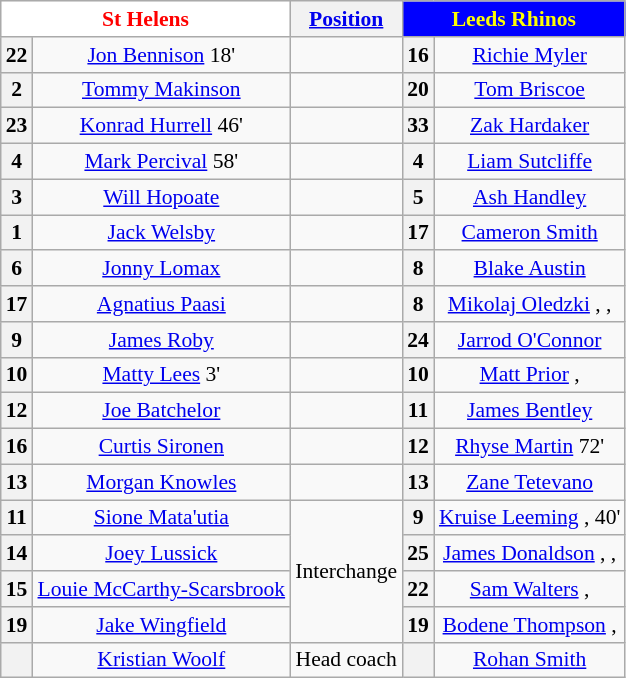<table class="wikitable" style="font-size:90%; text-align:center;" ">
<tr>
<th colspan="2"  style="width:138px; background:white ; color:red ; border:red2px;">St Helens</th>
<th><a href='#'>Position</a></th>
<th colspan="2"  style="width:138px; background:blue; color:yellow; border:2px ;">Leeds Rhinos</th>
</tr>
<tr>
<th>22</th>
<td><a href='#'>Jon Bennison</a>  18'</td>
<td></td>
<th>16</th>
<td><a href='#'>Richie Myler</a></td>
</tr>
<tr>
<th>2</th>
<td><a href='#'>Tommy Makinson</a></td>
<td></td>
<th>20</th>
<td><a href='#'>Tom Briscoe</a></td>
</tr>
<tr>
<th>23</th>
<td><a href='#'>Konrad Hurrell</a>  46'</td>
<td></td>
<th>33</th>
<td><a href='#'>Zak Hardaker</a></td>
</tr>
<tr>
<th>4</th>
<td><a href='#'>Mark Percival</a>  58' </td>
<td></td>
<th>4</th>
<td><a href='#'>Liam Sutcliffe</a></td>
</tr>
<tr>
<th>3</th>
<td><a href='#'>Will Hopoate</a></td>
<td></td>
<th>5</th>
<td><a href='#'>Ash Handley</a></td>
</tr>
<tr>
<th>1</th>
<td><a href='#'>Jack Welsby</a></td>
<td></td>
<th>17</th>
<td><a href='#'>Cameron Smith</a></td>
</tr>
<tr>
<th>6</th>
<td><a href='#'>Jonny Lomax</a></td>
<td></td>
<th>8</th>
<td><a href='#'>Blake Austin</a></td>
</tr>
<tr>
<th>17</th>
<td><a href='#'>Agnatius Paasi</a> </td>
<td></td>
<th>8</th>
<td><a href='#'>Mikolaj Oledzki</a> , , </td>
</tr>
<tr>
<th>9</th>
<td><a href='#'>James Roby</a></td>
<td></td>
<th>24</th>
<td><a href='#'>Jarrod O'Connor</a> </td>
</tr>
<tr>
<th>10</th>
<td><a href='#'>Matty Lees</a>  3'</td>
<td></td>
<th>10</th>
<td><a href='#'>Matt Prior</a> , </td>
</tr>
<tr>
<th>12</th>
<td><a href='#'>Joe Batchelor</a></td>
<td></td>
<th>11</th>
<td><a href='#'>James Bentley</a></td>
</tr>
<tr>
<th>16</th>
<td><a href='#'>Curtis Sironen</a></td>
<td></td>
<th>12</th>
<td><a href='#'>Rhyse Martin</a>  72'</td>
</tr>
<tr>
<th>13</th>
<td><a href='#'>Morgan Knowles</a></td>
<td></td>
<th>13</th>
<td><a href='#'>Zane Tetevano</a></td>
</tr>
<tr>
<th>11</th>
<td><a href='#'>Sione Mata'utia</a></td>
<td rowspan="4">Interchange</td>
<th>9</th>
<td><a href='#'>Kruise Leeming</a> ,  40'</td>
</tr>
<tr>
<th>14</th>
<td><a href='#'>Joey Lussick</a></td>
<th>25</th>
<td><a href='#'>James Donaldson</a> , , </td>
</tr>
<tr>
<th>15</th>
<td><a href='#'>Louie McCarthy-Scarsbrook</a> </td>
<th>22</th>
<td><a href='#'>Sam Walters</a> , </td>
</tr>
<tr>
<th>19</th>
<td><a href='#'>Jake Wingfield</a></td>
<th>19</th>
<td><a href='#'>Bodene Thompson</a> , </td>
</tr>
<tr>
<th></th>
<td> <a href='#'>Kristian Woolf</a></td>
<td>Head coach</td>
<th></th>
<td> <a href='#'>Rohan Smith</a></td>
</tr>
</table>
